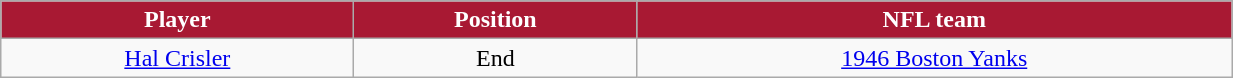<table class="wikitable" width="65%">
<tr align="center" style="background:#A81933;color:#FFFFFF;">
<td><strong>Player</strong></td>
<td><strong>Position</strong></td>
<td><strong>NFL team</strong></td>
</tr>
<tr align="center" bgcolor="">
<td><a href='#'>Hal Crisler</a></td>
<td>End</td>
<td><a href='#'>1946 Boston Yanks</a></td>
</tr>
</table>
